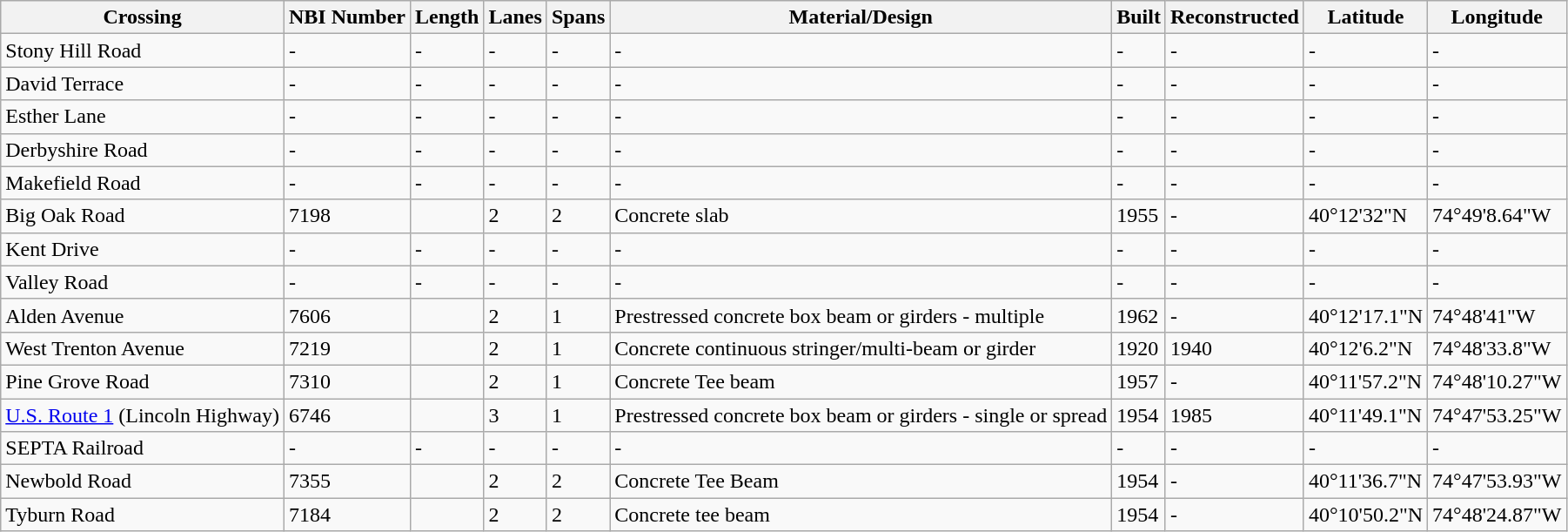<table class="wikitable">
<tr>
<th>Crossing</th>
<th>NBI Number</th>
<th>Length</th>
<th>Lanes</th>
<th>Spans</th>
<th>Material/Design</th>
<th>Built</th>
<th>Reconstructed</th>
<th>Latitude</th>
<th>Longitude</th>
</tr>
<tr>
<td>Stony Hill Road</td>
<td>-</td>
<td>-</td>
<td>-</td>
<td>-</td>
<td>-</td>
<td>-</td>
<td>-</td>
<td>-</td>
<td>-</td>
</tr>
<tr>
<td>David Terrace</td>
<td>-</td>
<td>-</td>
<td>-</td>
<td>-</td>
<td>-</td>
<td>-</td>
<td>-</td>
<td>-</td>
<td>-</td>
</tr>
<tr>
<td>Esther Lane</td>
<td>-</td>
<td>-</td>
<td>-</td>
<td>-</td>
<td>-</td>
<td>-</td>
<td>-</td>
<td>-</td>
<td>-</td>
</tr>
<tr>
<td>Derbyshire Road</td>
<td>-</td>
<td>-</td>
<td>-</td>
<td>-</td>
<td>-</td>
<td>-</td>
<td>-</td>
<td>-</td>
<td>-</td>
</tr>
<tr>
<td>Makefield Road</td>
<td>-</td>
<td>-</td>
<td>-</td>
<td>-</td>
<td>-</td>
<td>-</td>
<td>-</td>
<td>-</td>
<td>-</td>
</tr>
<tr>
<td>Big Oak Road</td>
<td>7198</td>
<td></td>
<td>2</td>
<td>2</td>
<td>Concrete slab</td>
<td>1955</td>
<td>-</td>
<td>40°12'32"N</td>
<td>74°49'8.64"W</td>
</tr>
<tr>
<td>Kent Drive</td>
<td>-</td>
<td>-</td>
<td>-</td>
<td>-</td>
<td>-</td>
<td>-</td>
<td>-</td>
<td>-</td>
<td>-</td>
</tr>
<tr>
<td>Valley Road</td>
<td>-</td>
<td>-</td>
<td>-</td>
<td>-</td>
<td>-</td>
<td>-</td>
<td>-</td>
<td>-</td>
<td>-</td>
</tr>
<tr>
<td>Alden Avenue</td>
<td>7606</td>
<td></td>
<td>2</td>
<td>1</td>
<td>Prestressed concrete box beam or girders - multiple</td>
<td>1962</td>
<td>-</td>
<td>40°12'17.1"N</td>
<td>74°48'41"W</td>
</tr>
<tr>
<td>West Trenton Avenue</td>
<td>7219</td>
<td></td>
<td>2</td>
<td>1</td>
<td>Concrete continuous stringer/multi-beam or girder</td>
<td>1920</td>
<td>1940</td>
<td>40°12'6.2"N</td>
<td>74°48'33.8"W</td>
</tr>
<tr>
<td>Pine Grove Road</td>
<td>7310</td>
<td></td>
<td>2</td>
<td>1</td>
<td>Concrete Tee beam</td>
<td>1957</td>
<td>-</td>
<td>40°11'57.2"N</td>
<td>74°48'10.27"W</td>
</tr>
<tr>
<td><a href='#'>U.S. Route 1</a> (Lincoln Highway)</td>
<td>6746</td>
<td></td>
<td>3</td>
<td>1</td>
<td>Prestressed concrete box beam or girders - single or spread</td>
<td>1954</td>
<td>1985</td>
<td>40°11'49.1"N</td>
<td>74°47'53.25"W</td>
</tr>
<tr>
<td>SEPTA Railroad</td>
<td>-</td>
<td>-</td>
<td>-</td>
<td>-</td>
<td>-</td>
<td>-</td>
<td>-</td>
<td>-</td>
<td>-</td>
</tr>
<tr>
<td>Newbold Road</td>
<td>7355</td>
<td></td>
<td>2</td>
<td>2</td>
<td>Concrete Tee Beam</td>
<td>1954</td>
<td>-</td>
<td>40°11'36.7"N</td>
<td>74°47'53.93"W</td>
</tr>
<tr>
<td>Tyburn Road</td>
<td>7184</td>
<td></td>
<td>2</td>
<td>2</td>
<td>Concrete tee beam</td>
<td>1954</td>
<td>-</td>
<td>40°10'50.2"N</td>
<td>74°48'24.87"W</td>
</tr>
</table>
